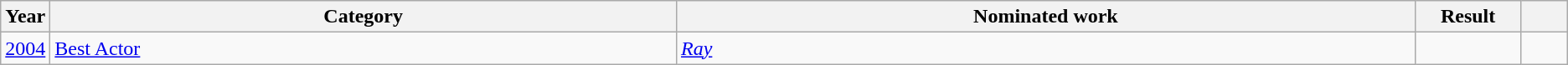<table class=wikitable>
<tr>
<th scope="col" style="width:1em;">Year</th>
<th scope="col" style="width:33em;">Category</th>
<th scope="col" style="width:39em;">Nominated work</th>
<th scope="col" style="width:5em;">Result</th>
<th scope="col" style="width:2em;"></th>
</tr>
<tr>
<td><a href='#'>2004</a></td>
<td><a href='#'>Best Actor</a></td>
<td><em><a href='#'>Ray</a></em></td>
<td></td>
<td></td>
</tr>
</table>
